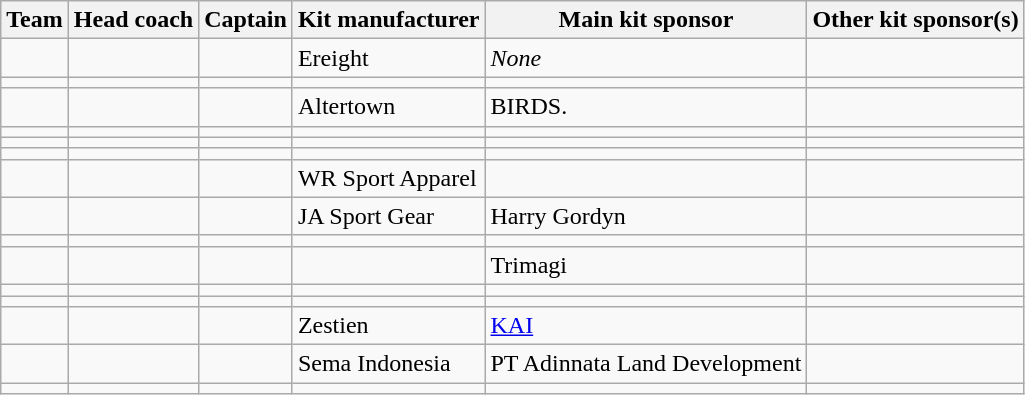<table class="wikitable">
<tr>
<th>Team</th>
<th>Head coach</th>
<th>Captain</th>
<th class="nowrap">Kit manufacturer</th>
<th>Main kit sponsor</th>
<th>Other kit sponsor(s)</th>
</tr>
<tr>
<td></td>
<td></td>
<td></td>
<td> Ereight</td>
<td><em>None</em></td>
<td></td>
</tr>
<tr>
<td></td>
<td></td>
<td></td>
<td></td>
<td></td>
<td></td>
</tr>
<tr>
<td></td>
<td></td>
<td></td>
<td> Altertown</td>
<td>BIRDS.</td>
<td></td>
</tr>
<tr>
<td></td>
<td></td>
<td></td>
<td></td>
<td></td>
<td></td>
</tr>
<tr>
<td></td>
<td></td>
<td></td>
<td></td>
<td></td>
<td></td>
</tr>
<tr>
<td></td>
<td></td>
<td></td>
<td></td>
<td></td>
<td></td>
</tr>
<tr>
<td></td>
<td></td>
<td></td>
<td> WR Sport Apparel</td>
<td></td>
<td></td>
</tr>
<tr>
<td></td>
<td></td>
<td></td>
<td> JA Sport Gear</td>
<td>Harry Gordyn</td>
<td></td>
</tr>
<tr>
<td></td>
<td></td>
<td></td>
<td></td>
<td></td>
<td></td>
</tr>
<tr>
<td></td>
<td></td>
<td></td>
<td></td>
<td>Trimagi</td>
<td></td>
</tr>
<tr>
<td></td>
<td></td>
<td></td>
<td></td>
<td></td>
<td></td>
</tr>
<tr>
<td></td>
<td></td>
<td></td>
<td></td>
<td></td>
<td></td>
</tr>
<tr>
<td></td>
<td></td>
<td></td>
<td> Zestien</td>
<td><a href='#'>KAI</a></td>
<td></td>
</tr>
<tr>
<td></td>
<td></td>
<td></td>
<td> Sema Indonesia</td>
<td>PT Adinnata Land Development</td>
<td></td>
</tr>
<tr>
<td></td>
<td></td>
<td></td>
<td></td>
<td></td>
<td></td>
</tr>
</table>
